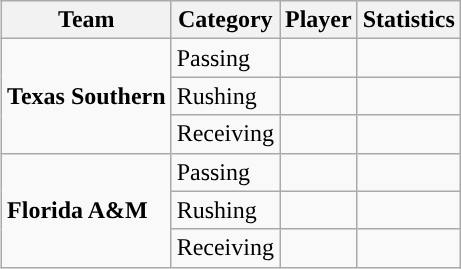<table class="wikitable" style="float: right;">
<tr>
<th>Team</th>
<th>Category</th>
<th>Player</th>
<th>Statistics</th>
</tr>
<tr>
<td rowspan=3><strong>Texas Southern</strong></td>
<td>Passing</td>
<td></td>
<td></td>
</tr>
<tr>
<td>Rushing</td>
<td></td>
<td></td>
</tr>
<tr>
<td>Receiving</td>
<td></td>
<td></td>
</tr>
<tr>
<td rowspan=3><strong>Florida A&M</strong></td>
<td>Passing</td>
<td></td>
<td></td>
</tr>
<tr>
<td>Rushing</td>
<td></td>
<td></td>
</tr>
<tr>
<td>Receiving</td>
<td></td>
<td></td>
</tr>
</table>
